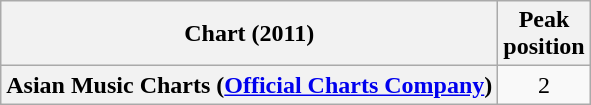<table class="wikitable sortable plainrowheaders" style="text-align:center">
<tr>
<th scope="col">Chart (2011)</th>
<th scope="col">Peak<br>position</th>
</tr>
<tr>
<th scope="row">Asian Music Charts (<a href='#'>Official Charts Company</a>)</th>
<td>2</td>
</tr>
</table>
